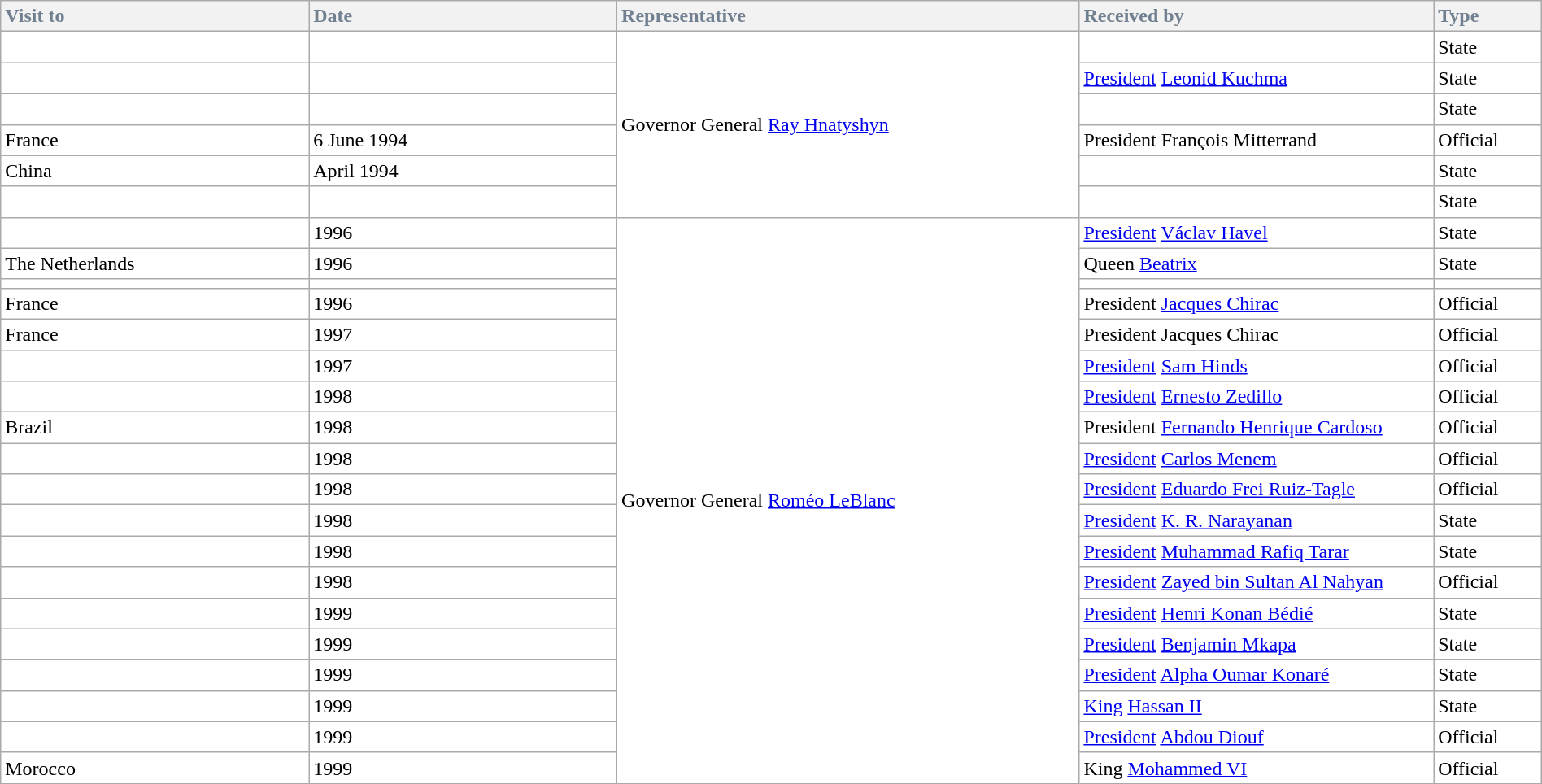<table class="wikitable" style="width:100%; margin: 1em 1em 1em 0; background:white; border-collapse: collapse;">
<tr bgcolor="#F8F4FF">
<th style="width:20%; text-align:left; color:#708090;">Visit to</th>
<th style="width:20%; text-align:left; color:#708090;">Date</th>
<th style="width:30%; text-align:left; color:#708090;">Representative</th>
<th style="width:23%; text-align:left; color:#708090;">Received by</th>
<th style="width:10%; text-align:left; color:#708090;">Type</th>
</tr>
<tr>
<td></td>
<td></td>
<td rowspan="6">Governor General <a href='#'>Ray Hnatyshyn</a></td>
<td></td>
<td>State</td>
</tr>
<tr>
<td></td>
<td></td>
<td><a href='#'>President</a> <a href='#'>Leonid Kuchma</a></td>
<td>State</td>
</tr>
<tr>
<td></td>
<td></td>
<td></td>
<td>State</td>
</tr>
<tr>
<td> France</td>
<td>6 June 1994</td>
<td>President François Mitterrand</td>
<td>Official</td>
</tr>
<tr>
<td> China</td>
<td>April 1994</td>
<td></td>
<td>State</td>
</tr>
<tr>
<td></td>
<td></td>
<td></td>
<td>State</td>
</tr>
<tr>
<td></td>
<td>1996</td>
<td rowspan="19">Governor General <a href='#'>Roméo LeBlanc</a></td>
<td><a href='#'>President</a> <a href='#'>Václav Havel</a></td>
<td>State</td>
</tr>
<tr>
<td> The Netherlands</td>
<td>1996</td>
<td>Queen <a href='#'>Beatrix</a></td>
<td>State</td>
</tr>
<tr>
<td></td>
<td></td>
<td></td>
<td></td>
</tr>
<tr>
<td> France</td>
<td>1996</td>
<td>President <a href='#'>Jacques Chirac</a></td>
<td>Official</td>
</tr>
<tr>
<td> France</td>
<td>1997</td>
<td>President Jacques Chirac</td>
<td>Official</td>
</tr>
<tr>
<td></td>
<td>1997</td>
<td><a href='#'>President</a> <a href='#'>Sam Hinds</a></td>
<td>Official</td>
</tr>
<tr>
<td></td>
<td>1998</td>
<td><a href='#'>President</a> <a href='#'>Ernesto Zedillo</a></td>
<td>Official</td>
</tr>
<tr>
<td> Brazil</td>
<td>1998</td>
<td>President <a href='#'>Fernando Henrique Cardoso</a></td>
<td>Official</td>
</tr>
<tr>
<td></td>
<td>1998</td>
<td><a href='#'>President</a> <a href='#'>Carlos Menem</a></td>
<td>Official</td>
</tr>
<tr>
<td></td>
<td>1998</td>
<td><a href='#'>President</a> <a href='#'>Eduardo Frei Ruiz-Tagle</a></td>
<td>Official</td>
</tr>
<tr>
<td></td>
<td>1998</td>
<td><a href='#'>President</a> <a href='#'>K. R. Narayanan</a></td>
<td>State</td>
</tr>
<tr>
<td></td>
<td>1998</td>
<td><a href='#'>President</a> <a href='#'>Muhammad Rafiq Tarar</a></td>
<td>State</td>
</tr>
<tr>
<td></td>
<td>1998</td>
<td><a href='#'>President</a> <a href='#'>Zayed bin Sultan Al Nahyan</a></td>
<td>Official</td>
</tr>
<tr>
<td></td>
<td>1999</td>
<td><a href='#'>President</a> <a href='#'>Henri Konan Bédié</a></td>
<td>State</td>
</tr>
<tr>
<td></td>
<td>1999</td>
<td><a href='#'>President</a> <a href='#'>Benjamin Mkapa</a></td>
<td>State</td>
</tr>
<tr>
<td></td>
<td>1999</td>
<td><a href='#'>President</a> <a href='#'>Alpha Oumar Konaré</a></td>
<td>State</td>
</tr>
<tr>
<td></td>
<td>1999</td>
<td><a href='#'>King</a> <a href='#'>Hassan II</a></td>
<td>State</td>
</tr>
<tr>
<td></td>
<td>1999</td>
<td><a href='#'>President</a> <a href='#'>Abdou Diouf</a></td>
<td>Official</td>
</tr>
<tr>
<td> Morocco</td>
<td>1999</td>
<td>King <a href='#'>Mohammed VI</a></td>
<td>Official</td>
</tr>
</table>
